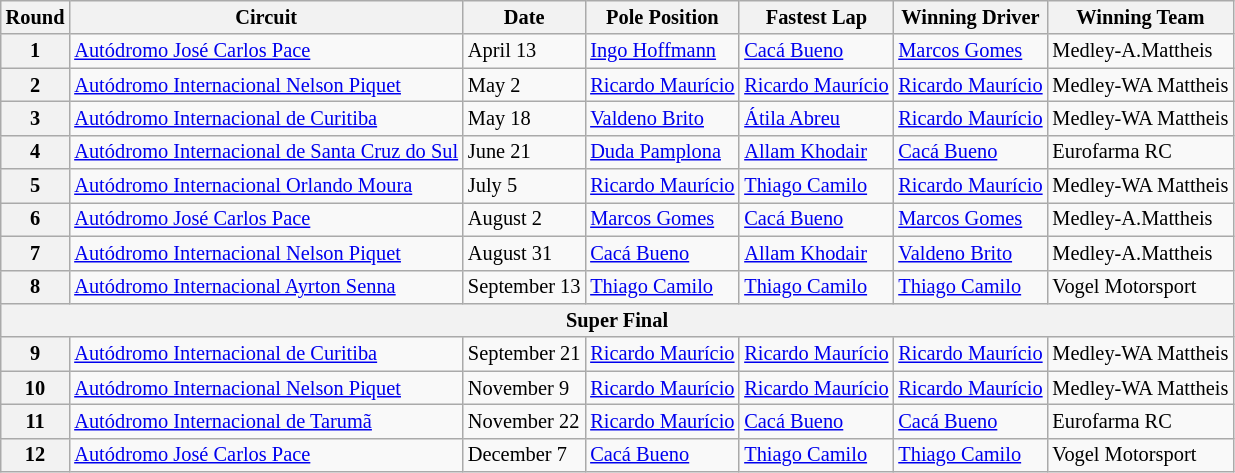<table class="wikitable" style="font-size: 85%">
<tr>
<th>Round</th>
<th>Circuit</th>
<th>Date</th>
<th>Pole Position</th>
<th>Fastest Lap</th>
<th>Winning Driver</th>
<th>Winning Team</th>
</tr>
<tr>
<th>1</th>
<td><a href='#'>Autódromo José Carlos Pace</a></td>
<td>April 13</td>
<td><a href='#'>Ingo Hoffmann</a></td>
<td><a href='#'>Cacá Bueno</a></td>
<td><a href='#'>Marcos Gomes</a></td>
<td>Medley-A.Mattheis</td>
</tr>
<tr>
<th>2</th>
<td><a href='#'>Autódromo Internacional Nelson Piquet</a></td>
<td>May 2</td>
<td><a href='#'>Ricardo Maurício</a></td>
<td><a href='#'>Ricardo Maurício</a></td>
<td><a href='#'>Ricardo Maurício</a></td>
<td>Medley-WA Mattheis</td>
</tr>
<tr>
<th>3</th>
<td><a href='#'>Autódromo Internacional de Curitiba</a></td>
<td>May 18</td>
<td><a href='#'>Valdeno Brito</a></td>
<td><a href='#'>Átila Abreu</a></td>
<td><a href='#'>Ricardo Maurício</a></td>
<td>Medley-WA Mattheis</td>
</tr>
<tr>
<th>4</th>
<td><a href='#'>Autódromo Internacional de Santa Cruz do Sul</a></td>
<td>June 21</td>
<td><a href='#'>Duda Pamplona</a></td>
<td><a href='#'>Allam Khodair</a></td>
<td><a href='#'>Cacá Bueno</a></td>
<td>Eurofarma RC</td>
</tr>
<tr>
<th>5</th>
<td><a href='#'>Autódromo Internacional Orlando Moura</a></td>
<td>July 5</td>
<td><a href='#'>Ricardo Maurício</a></td>
<td><a href='#'>Thiago Camilo</a></td>
<td><a href='#'>Ricardo Maurício</a></td>
<td>Medley-WA Mattheis</td>
</tr>
<tr>
<th>6</th>
<td><a href='#'>Autódromo José Carlos Pace</a></td>
<td>August 2</td>
<td><a href='#'>Marcos Gomes</a></td>
<td><a href='#'>Cacá Bueno</a></td>
<td><a href='#'>Marcos Gomes</a></td>
<td>Medley-A.Mattheis</td>
</tr>
<tr>
<th>7</th>
<td><a href='#'>Autódromo Internacional Nelson Piquet</a></td>
<td>August 31</td>
<td><a href='#'>Cacá Bueno</a></td>
<td><a href='#'>Allam Khodair</a></td>
<td><a href='#'>Valdeno Brito</a></td>
<td>Medley-A.Mattheis</td>
</tr>
<tr>
<th>8</th>
<td><a href='#'>Autódromo Internacional Ayrton Senna</a></td>
<td>September 13</td>
<td><a href='#'>Thiago Camilo</a></td>
<td><a href='#'>Thiago Camilo</a></td>
<td><a href='#'>Thiago Camilo</a></td>
<td>Vogel Motorsport</td>
</tr>
<tr>
<th colspan=7>Super Final</th>
</tr>
<tr>
<th>9</th>
<td><a href='#'>Autódromo Internacional de Curitiba</a></td>
<td>September 21</td>
<td><a href='#'>Ricardo Maurício</a></td>
<td><a href='#'>Ricardo Maurício</a></td>
<td><a href='#'>Ricardo Maurício</a></td>
<td>Medley-WA Mattheis</td>
</tr>
<tr>
<th>10</th>
<td><a href='#'>Autódromo Internacional Nelson Piquet</a></td>
<td>November 9</td>
<td><a href='#'>Ricardo Maurício</a></td>
<td><a href='#'>Ricardo Maurício</a></td>
<td><a href='#'>Ricardo Maurício</a></td>
<td>Medley-WA Mattheis</td>
</tr>
<tr>
<th>11</th>
<td><a href='#'>Autódromo Internacional de Tarumã</a></td>
<td>November 22</td>
<td><a href='#'>Ricardo Maurício</a></td>
<td><a href='#'>Cacá Bueno</a></td>
<td><a href='#'>Cacá Bueno</a></td>
<td>Eurofarma RC</td>
</tr>
<tr>
<th>12</th>
<td><a href='#'>Autódromo José Carlos Pace</a></td>
<td>December 7</td>
<td><a href='#'>Cacá Bueno</a></td>
<td><a href='#'>Thiago Camilo</a></td>
<td><a href='#'>Thiago Camilo</a></td>
<td>Vogel Motorsport</td>
</tr>
</table>
